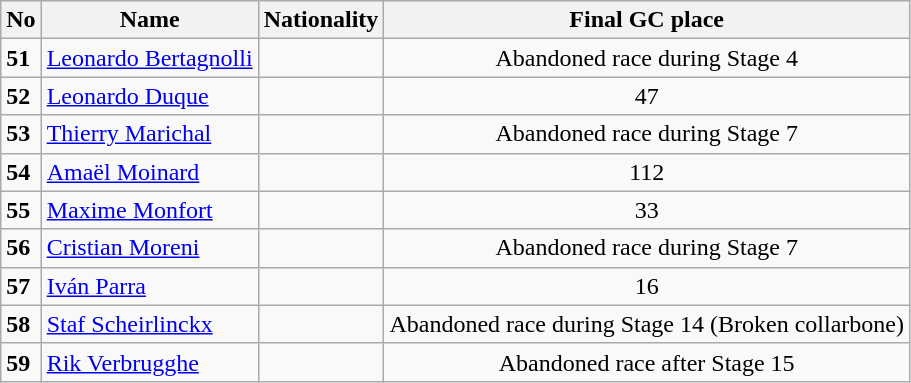<table class="wikitable">
<tr>
<th>No</th>
<th>Name</th>
<th>Nationality</th>
<th>Final GC place</th>
</tr>
<tr --->
<td><strong>51</strong></td>
<td><a href='#'>Leonardo Bertagnolli</a></td>
<td></td>
<td align="center">Abandoned race during Stage 4</td>
</tr>
<tr --->
<td><strong>52</strong></td>
<td><a href='#'>Leonardo Duque</a></td>
<td></td>
<td align="center">47</td>
</tr>
<tr --->
<td><strong>53</strong></td>
<td><a href='#'>Thierry Marichal</a></td>
<td></td>
<td align="center">Abandoned race during Stage 7</td>
</tr>
<tr --->
<td><strong>54</strong></td>
<td><a href='#'>Amaël Moinard</a></td>
<td></td>
<td align="center">112</td>
</tr>
<tr --->
<td><strong>55</strong></td>
<td><a href='#'>Maxime Monfort</a></td>
<td></td>
<td align="center">33</td>
</tr>
<tr --->
<td><strong>56</strong></td>
<td><a href='#'>Cristian Moreni</a></td>
<td></td>
<td align="center">Abandoned race during Stage 7</td>
</tr>
<tr --->
<td><strong>57</strong></td>
<td><a href='#'>Iván Parra</a></td>
<td></td>
<td align="center">16</td>
</tr>
<tr --->
<td><strong>58</strong></td>
<td><a href='#'>Staf Scheirlinckx</a></td>
<td></td>
<td align="center">Abandoned race during Stage 14 (Broken collarbone)</td>
</tr>
<tr --->
<td><strong>59</strong></td>
<td><a href='#'>Rik Verbrugghe</a></td>
<td></td>
<td align="center">Abandoned race after Stage 15</td>
</tr>
</table>
